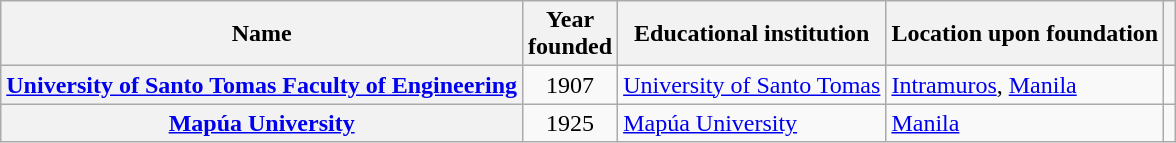<table class="wikitable sortable plainrowheaders">
<tr>
<th scope="col">Name</th>
<th scope="col">Year<br>founded</th>
<th scope="col">Educational institution</th>
<th scope="col">Location upon foundation</th>
<th scope="col" class="unsortable"></th>
</tr>
<tr>
<th scope="row"><a href='#'>University of Santo Tomas Faculty of Engineering</a></th>
<td style="text-align:center;">1907</td>
<td><a href='#'>University of Santo Tomas</a></td>
<td><a href='#'>Intramuros</a>, <a href='#'>Manila</a></td>
<td style="text-align:center;"></td>
</tr>
<tr>
<th scope="row"><a href='#'>Mapúa University</a></th>
<td style="text-align:center;">1925</td>
<td><a href='#'>Mapúa University</a></td>
<td><a href='#'>Manila</a></td>
<td style="text-align:center;"></td>
</tr>
</table>
